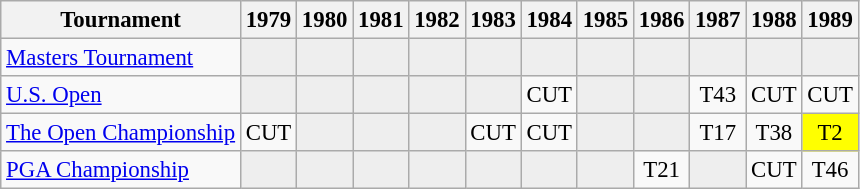<table class="wikitable" style="font-size:95%;text-align:center;">
<tr>
<th>Tournament</th>
<th>1979</th>
<th>1980</th>
<th>1981</th>
<th>1982</th>
<th>1983</th>
<th>1984</th>
<th>1985</th>
<th>1986</th>
<th>1987</th>
<th>1988</th>
<th>1989</th>
</tr>
<tr>
<td align=left><a href='#'>Masters Tournament</a></td>
<td style="background:#eeeeee;"></td>
<td style="background:#eeeeee;"></td>
<td style="background:#eeeeee;"></td>
<td style="background:#eeeeee;"></td>
<td style="background:#eeeeee;"></td>
<td style="background:#eeeeee;"></td>
<td style="background:#eeeeee;"></td>
<td style="background:#eeeeee;"></td>
<td style="background:#eeeeee;"></td>
<td style="background:#eeeeee;"></td>
<td style="background:#eeeeee;"></td>
</tr>
<tr>
<td align=left><a href='#'>U.S. Open</a></td>
<td style="background:#eeeeee;"></td>
<td style="background:#eeeeee;"></td>
<td style="background:#eeeeee;"></td>
<td style="background:#eeeeee;"></td>
<td style="background:#eeeeee;"></td>
<td>CUT</td>
<td style="background:#eeeeee;"></td>
<td style="background:#eeeeee;"></td>
<td>T43</td>
<td>CUT</td>
<td>CUT</td>
</tr>
<tr>
<td align=left><a href='#'>The Open Championship</a></td>
<td>CUT</td>
<td style="background:#eeeeee;"></td>
<td style="background:#eeeeee;"></td>
<td style="background:#eeeeee;"></td>
<td>CUT</td>
<td>CUT</td>
<td style="background:#eeeeee;"></td>
<td style="background:#eeeeee;"></td>
<td>T17</td>
<td>T38</td>
<td style="background:yellow;">T2</td>
</tr>
<tr>
<td align=left><a href='#'>PGA Championship</a></td>
<td style="background:#eeeeee;"></td>
<td style="background:#eeeeee;"></td>
<td style="background:#eeeeee;"></td>
<td style="background:#eeeeee;"></td>
<td style="background:#eeeeee;"></td>
<td style="background:#eeeeee;"></td>
<td style="background:#eeeeee;"></td>
<td>T21</td>
<td style="background:#eeeeee;"></td>
<td>CUT</td>
<td>T46</td>
</tr>
</table>
